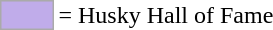<table>
<tr>
<td style="background-color:#C0ACEA; border:1px solid #aaaaaa; width:2em;"></td>
<td>= Husky Hall of Fame</td>
</tr>
</table>
